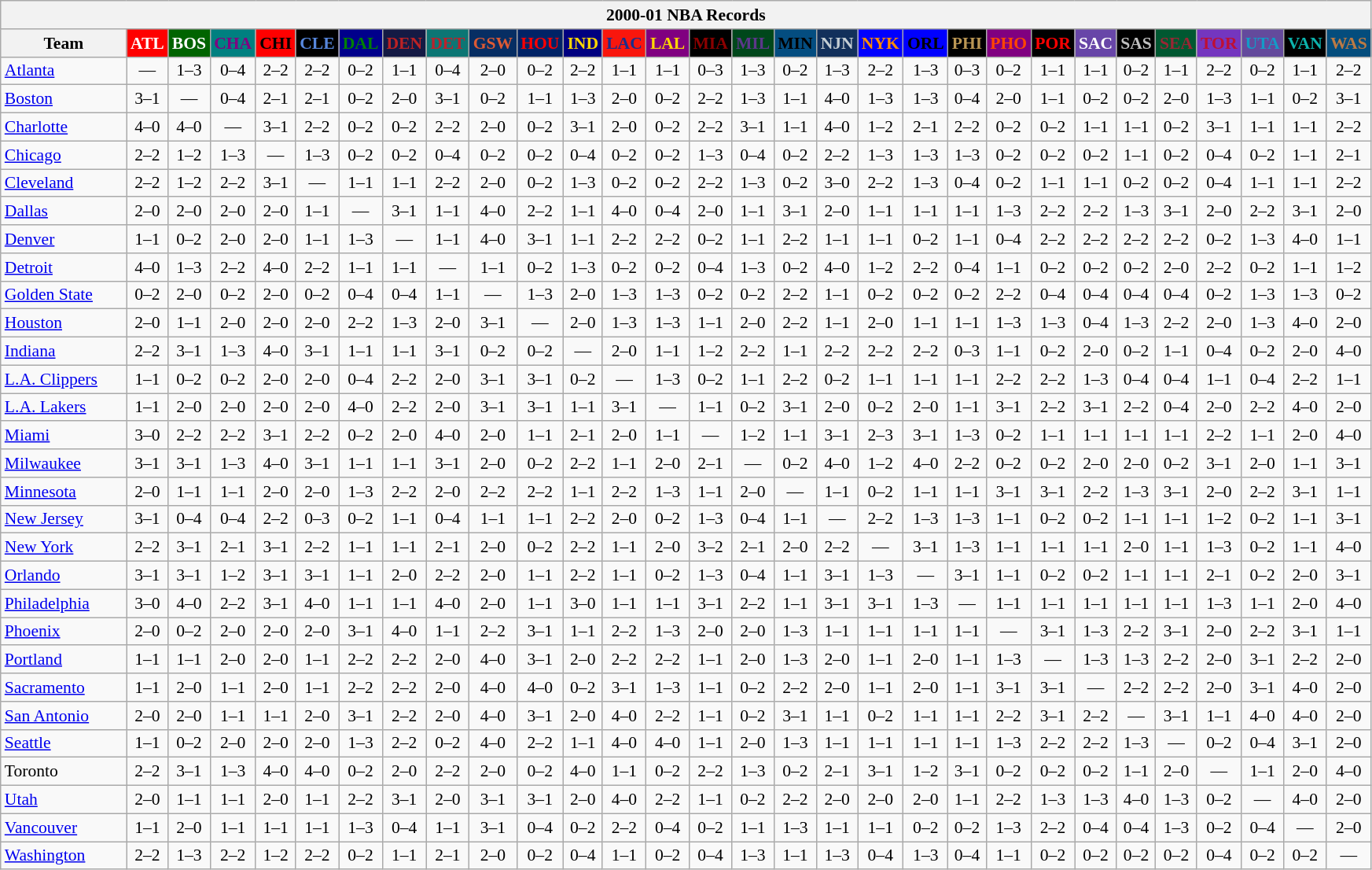<table class="wikitable" style="font-size:90%; text-align:center;">
<tr>
<th colspan=30>2000-01 NBA Records</th>
</tr>
<tr>
<th width=100>Team</th>
<th style="background:#FF0000;color:#FFFFFF;width=35">ATL</th>
<th style="background:#006400;color:#FFFFFF;width=35">BOS</th>
<th style="background:#008080;color:#800080;width=35">CHA</th>
<th style="background:#FF0000;color:#000000;width=35">CHI</th>
<th style="background:#000000;color:#5787DC;width=35">CLE</th>
<th style="background:#00008B;color:#008000;width=35">DAL</th>
<th style="background:#141A44;color:#BC2224;width=35">DEN</th>
<th style="background:#0C7674;color:#BB222C;width=35">DET</th>
<th style="background:#072E63;color:#DC5A34;width=35">GSW</th>
<th style="background:#002366;color:#FF0000;width=35">HOU</th>
<th style="background:#000080;color:#FFD700;width=35">IND</th>
<th style="background:#F9160D;color:#1A2E8B;width=35">LAC</th>
<th style="background:#800080;color:#FFD700;width=35">LAL</th>
<th style="background:#000000;color:#8B0000;width=35">MIA</th>
<th style="background:#00471B;color:#5C378A;width=35">MIL</th>
<th style="background:#044D80;color:#000000;width=35">MIN</th>
<th style="background:#12305B;color:#C4CED4;width=35">NJN</th>
<th style="background:#0000FF;color:#FF8C00;width=35">NYK</th>
<th style="background:#0000FF;color:#000000;width=35">ORL</th>
<th style="background:#000000;color:#BB9754;width=35">PHI</th>
<th style="background:#800080;color:#FF4500;width=35">PHO</th>
<th style="background:#000000;color:#FF0000;width=35">POR</th>
<th style="background:#6846A8;color:#FFFFFF;width=35">SAC</th>
<th style="background:#000000;color:#C0C0C0;width=35">SAS</th>
<th style="background:#005831;color:#992634;width=35">SEA</th>
<th style="background:#7436BF;color:#BE0F34;width=35">TOR</th>
<th style="background:#644A9C;color:#149BC7;width=35">UTA</th>
<th style="background:#000000;color:#0CB2AC;width=35">VAN</th>
<th style="background:#044D7D;color:#BC7A44;width=35">WAS</th>
</tr>
<tr>
<td style="text-align:left;"><a href='#'>Atlanta</a></td>
<td>—</td>
<td>1–3</td>
<td>0–4</td>
<td>2–2</td>
<td>2–2</td>
<td>0–2</td>
<td>1–1</td>
<td>0–4</td>
<td>2–0</td>
<td>0–2</td>
<td>2–2</td>
<td>1–1</td>
<td>1–1</td>
<td>0–3</td>
<td>1–3</td>
<td>0–2</td>
<td>1–3</td>
<td>2–2</td>
<td>1–3</td>
<td>0–3</td>
<td>0–2</td>
<td>1–1</td>
<td>1–1</td>
<td>0–2</td>
<td>1–1</td>
<td>2–2</td>
<td>0–2</td>
<td>1–1</td>
<td>2–2</td>
</tr>
<tr>
<td style="text-align:left;"><a href='#'>Boston</a></td>
<td>3–1</td>
<td>—</td>
<td>0–4</td>
<td>2–1</td>
<td>2–1</td>
<td>0–2</td>
<td>2–0</td>
<td>3–1</td>
<td>0–2</td>
<td>1–1</td>
<td>1–3</td>
<td>2–0</td>
<td>0–2</td>
<td>2–2</td>
<td>1–3</td>
<td>1–1</td>
<td>4–0</td>
<td>1–3</td>
<td>1–3</td>
<td>0–4</td>
<td>2–0</td>
<td>1–1</td>
<td>0–2</td>
<td>0–2</td>
<td>2–0</td>
<td>1–3</td>
<td>1–1</td>
<td>0–2</td>
<td>3–1</td>
</tr>
<tr>
<td style="text-align:left;"><a href='#'>Charlotte</a></td>
<td>4–0</td>
<td>4–0</td>
<td>—</td>
<td>3–1</td>
<td>2–2</td>
<td>0–2</td>
<td>0–2</td>
<td>2–2</td>
<td>2–0</td>
<td>0–2</td>
<td>3–1</td>
<td>2–0</td>
<td>0–2</td>
<td>2–2</td>
<td>3–1</td>
<td>1–1</td>
<td>4–0</td>
<td>1–2</td>
<td>2–1</td>
<td>2–2</td>
<td>0–2</td>
<td>0–2</td>
<td>1–1</td>
<td>1–1</td>
<td>0–2</td>
<td>3–1</td>
<td>1–1</td>
<td>1–1</td>
<td>2–2</td>
</tr>
<tr>
<td style="text-align:left;"><a href='#'>Chicago</a></td>
<td>2–2</td>
<td>1–2</td>
<td>1–3</td>
<td>—</td>
<td>1–3</td>
<td>0–2</td>
<td>0–2</td>
<td>0–4</td>
<td>0–2</td>
<td>0–2</td>
<td>0–4</td>
<td>0–2</td>
<td>0–2</td>
<td>1–3</td>
<td>0–4</td>
<td>0–2</td>
<td>2–2</td>
<td>1–3</td>
<td>1–3</td>
<td>1–3</td>
<td>0–2</td>
<td>0–2</td>
<td>0–2</td>
<td>1–1</td>
<td>0–2</td>
<td>0–4</td>
<td>0–2</td>
<td>1–1</td>
<td>2–1</td>
</tr>
<tr>
<td style="text-align:left;"><a href='#'>Cleveland</a></td>
<td>2–2</td>
<td>1–2</td>
<td>2–2</td>
<td>3–1</td>
<td>—</td>
<td>1–1</td>
<td>1–1</td>
<td>2–2</td>
<td>2–0</td>
<td>0–2</td>
<td>1–3</td>
<td>0–2</td>
<td>0–2</td>
<td>2–2</td>
<td>1–3</td>
<td>0–2</td>
<td>3–0</td>
<td>2–2</td>
<td>1–3</td>
<td>0–4</td>
<td>0–2</td>
<td>1–1</td>
<td>1–1</td>
<td>0–2</td>
<td>0–2</td>
<td>0–4</td>
<td>1–1</td>
<td>1–1</td>
<td>2–2</td>
</tr>
<tr>
<td style="text-align:left;"><a href='#'>Dallas</a></td>
<td>2–0</td>
<td>2–0</td>
<td>2–0</td>
<td>2–0</td>
<td>1–1</td>
<td>—</td>
<td>3–1</td>
<td>1–1</td>
<td>4–0</td>
<td>2–2</td>
<td>1–1</td>
<td>4–0</td>
<td>0–4</td>
<td>2–0</td>
<td>1–1</td>
<td>3–1</td>
<td>2–0</td>
<td>1–1</td>
<td>1–1</td>
<td>1–1</td>
<td>1–3</td>
<td>2–2</td>
<td>2–2</td>
<td>1–3</td>
<td>3–1</td>
<td>2–0</td>
<td>2–2</td>
<td>3–1</td>
<td>2–0</td>
</tr>
<tr>
<td style="text-align:left;"><a href='#'>Denver</a></td>
<td>1–1</td>
<td>0–2</td>
<td>2–0</td>
<td>2–0</td>
<td>1–1</td>
<td>1–3</td>
<td>—</td>
<td>1–1</td>
<td>4–0</td>
<td>3–1</td>
<td>1–1</td>
<td>2–2</td>
<td>2–2</td>
<td>0–2</td>
<td>1–1</td>
<td>2–2</td>
<td>1–1</td>
<td>1–1</td>
<td>0–2</td>
<td>1–1</td>
<td>0–4</td>
<td>2–2</td>
<td>2–2</td>
<td>2–2</td>
<td>2–2</td>
<td>0–2</td>
<td>1–3</td>
<td>4–0</td>
<td>1–1</td>
</tr>
<tr>
<td style="text-align:left;"><a href='#'>Detroit</a></td>
<td>4–0</td>
<td>1–3</td>
<td>2–2</td>
<td>4–0</td>
<td>2–2</td>
<td>1–1</td>
<td>1–1</td>
<td>—</td>
<td>1–1</td>
<td>0–2</td>
<td>1–3</td>
<td>0–2</td>
<td>0–2</td>
<td>0–4</td>
<td>1–3</td>
<td>0–2</td>
<td>4–0</td>
<td>1–2</td>
<td>2–2</td>
<td>0–4</td>
<td>1–1</td>
<td>0–2</td>
<td>0–2</td>
<td>0–2</td>
<td>2–0</td>
<td>2–2</td>
<td>0–2</td>
<td>1–1</td>
<td>1–2</td>
</tr>
<tr>
<td style="text-align:left;"><a href='#'>Golden State</a></td>
<td>0–2</td>
<td>2–0</td>
<td>0–2</td>
<td>2–0</td>
<td>0–2</td>
<td>0–4</td>
<td>0–4</td>
<td>1–1</td>
<td>—</td>
<td>1–3</td>
<td>2–0</td>
<td>1–3</td>
<td>1–3</td>
<td>0–2</td>
<td>0–2</td>
<td>2–2</td>
<td>1–1</td>
<td>0–2</td>
<td>0–2</td>
<td>0–2</td>
<td>2–2</td>
<td>0–4</td>
<td>0–4</td>
<td>0–4</td>
<td>0–4</td>
<td>0–2</td>
<td>1–3</td>
<td>1–3</td>
<td>0–2</td>
</tr>
<tr>
<td style="text-align:left;"><a href='#'>Houston</a></td>
<td>2–0</td>
<td>1–1</td>
<td>2–0</td>
<td>2–0</td>
<td>2–0</td>
<td>2–2</td>
<td>1–3</td>
<td>2–0</td>
<td>3–1</td>
<td>—</td>
<td>2–0</td>
<td>1–3</td>
<td>1–3</td>
<td>1–1</td>
<td>2–0</td>
<td>2–2</td>
<td>1–1</td>
<td>2–0</td>
<td>1–1</td>
<td>1–1</td>
<td>1–3</td>
<td>1–3</td>
<td>0–4</td>
<td>1–3</td>
<td>2–2</td>
<td>2–0</td>
<td>1–3</td>
<td>4–0</td>
<td>2–0</td>
</tr>
<tr>
<td style="text-align:left;"><a href='#'>Indiana</a></td>
<td>2–2</td>
<td>3–1</td>
<td>1–3</td>
<td>4–0</td>
<td>3–1</td>
<td>1–1</td>
<td>1–1</td>
<td>3–1</td>
<td>0–2</td>
<td>0–2</td>
<td>—</td>
<td>2–0</td>
<td>1–1</td>
<td>1–2</td>
<td>2–2</td>
<td>1–1</td>
<td>2–2</td>
<td>2–2</td>
<td>2–2</td>
<td>0–3</td>
<td>1–1</td>
<td>0–2</td>
<td>2–0</td>
<td>0–2</td>
<td>1–1</td>
<td>0–4</td>
<td>0–2</td>
<td>2–0</td>
<td>4–0</td>
</tr>
<tr>
<td style="text-align:left;"><a href='#'>L.A. Clippers</a></td>
<td>1–1</td>
<td>0–2</td>
<td>0–2</td>
<td>2–0</td>
<td>2–0</td>
<td>0–4</td>
<td>2–2</td>
<td>2–0</td>
<td>3–1</td>
<td>3–1</td>
<td>0–2</td>
<td>—</td>
<td>1–3</td>
<td>0–2</td>
<td>1–1</td>
<td>2–2</td>
<td>0–2</td>
<td>1–1</td>
<td>1–1</td>
<td>1–1</td>
<td>2–2</td>
<td>2–2</td>
<td>1–3</td>
<td>0–4</td>
<td>0–4</td>
<td>1–1</td>
<td>0–4</td>
<td>2–2</td>
<td>1–1</td>
</tr>
<tr>
<td style="text-align:left;"><a href='#'>L.A. Lakers</a></td>
<td>1–1</td>
<td>2–0</td>
<td>2–0</td>
<td>2–0</td>
<td>2–0</td>
<td>4–0</td>
<td>2–2</td>
<td>2–0</td>
<td>3–1</td>
<td>3–1</td>
<td>1–1</td>
<td>3–1</td>
<td>—</td>
<td>1–1</td>
<td>0–2</td>
<td>3–1</td>
<td>2–0</td>
<td>0–2</td>
<td>2–0</td>
<td>1–1</td>
<td>3–1</td>
<td>2–2</td>
<td>3–1</td>
<td>2–2</td>
<td>0–4</td>
<td>2–0</td>
<td>2–2</td>
<td>4–0</td>
<td>2–0</td>
</tr>
<tr>
<td style="text-align:left;"><a href='#'>Miami</a></td>
<td>3–0</td>
<td>2–2</td>
<td>2–2</td>
<td>3–1</td>
<td>2–2</td>
<td>0–2</td>
<td>2–0</td>
<td>4–0</td>
<td>2–0</td>
<td>1–1</td>
<td>2–1</td>
<td>2–0</td>
<td>1–1</td>
<td>—</td>
<td>1–2</td>
<td>1–1</td>
<td>3–1</td>
<td>2–3</td>
<td>3–1</td>
<td>1–3</td>
<td>0–2</td>
<td>1–1</td>
<td>1–1</td>
<td>1–1</td>
<td>1–1</td>
<td>2–2</td>
<td>1–1</td>
<td>2–0</td>
<td>4–0</td>
</tr>
<tr>
<td style="text-align:left;"><a href='#'>Milwaukee</a></td>
<td>3–1</td>
<td>3–1</td>
<td>1–3</td>
<td>4–0</td>
<td>3–1</td>
<td>1–1</td>
<td>1–1</td>
<td>3–1</td>
<td>2–0</td>
<td>0–2</td>
<td>2–2</td>
<td>1–1</td>
<td>2–0</td>
<td>2–1</td>
<td>—</td>
<td>0–2</td>
<td>4–0</td>
<td>1–2</td>
<td>4–0</td>
<td>2–2</td>
<td>0–2</td>
<td>0–2</td>
<td>2–0</td>
<td>2–0</td>
<td>0–2</td>
<td>3–1</td>
<td>2–0</td>
<td>1–1</td>
<td>3–1</td>
</tr>
<tr>
<td style="text-align:left;"><a href='#'>Minnesota</a></td>
<td>2–0</td>
<td>1–1</td>
<td>1–1</td>
<td>2–0</td>
<td>2–0</td>
<td>1–3</td>
<td>2–2</td>
<td>2–0</td>
<td>2–2</td>
<td>2–2</td>
<td>1–1</td>
<td>2–2</td>
<td>1–3</td>
<td>1–1</td>
<td>2–0</td>
<td>—</td>
<td>1–1</td>
<td>0–2</td>
<td>1–1</td>
<td>1–1</td>
<td>3–1</td>
<td>3–1</td>
<td>2–2</td>
<td>1–3</td>
<td>3–1</td>
<td>2–0</td>
<td>2–2</td>
<td>3–1</td>
<td>1–1</td>
</tr>
<tr>
<td style="text-align:left;"><a href='#'>New Jersey</a></td>
<td>3–1</td>
<td>0–4</td>
<td>0–4</td>
<td>2–2</td>
<td>0–3</td>
<td>0–2</td>
<td>1–1</td>
<td>0–4</td>
<td>1–1</td>
<td>1–1</td>
<td>2–2</td>
<td>2–0</td>
<td>0–2</td>
<td>1–3</td>
<td>0–4</td>
<td>1–1</td>
<td>—</td>
<td>2–2</td>
<td>1–3</td>
<td>1–3</td>
<td>1–1</td>
<td>0–2</td>
<td>0–2</td>
<td>1–1</td>
<td>1–1</td>
<td>1–2</td>
<td>0–2</td>
<td>1–1</td>
<td>3–1</td>
</tr>
<tr>
<td style="text-align:left;"><a href='#'>New York</a></td>
<td>2–2</td>
<td>3–1</td>
<td>2–1</td>
<td>3–1</td>
<td>2–2</td>
<td>1–1</td>
<td>1–1</td>
<td>2–1</td>
<td>2–0</td>
<td>0–2</td>
<td>2–2</td>
<td>1–1</td>
<td>2–0</td>
<td>3–2</td>
<td>2–1</td>
<td>2–0</td>
<td>2–2</td>
<td>—</td>
<td>3–1</td>
<td>1–3</td>
<td>1–1</td>
<td>1–1</td>
<td>1–1</td>
<td>2–0</td>
<td>1–1</td>
<td>1–3</td>
<td>0–2</td>
<td>1–1</td>
<td>4–0</td>
</tr>
<tr>
<td style="text-align:left;"><a href='#'>Orlando</a></td>
<td>3–1</td>
<td>3–1</td>
<td>1–2</td>
<td>3–1</td>
<td>3–1</td>
<td>1–1</td>
<td>2–0</td>
<td>2–2</td>
<td>2–0</td>
<td>1–1</td>
<td>2–2</td>
<td>1–1</td>
<td>0–2</td>
<td>1–3</td>
<td>0–4</td>
<td>1–1</td>
<td>3–1</td>
<td>1–3</td>
<td>—</td>
<td>3–1</td>
<td>1–1</td>
<td>0–2</td>
<td>0–2</td>
<td>1–1</td>
<td>1–1</td>
<td>2–1</td>
<td>0–2</td>
<td>2–0</td>
<td>3–1</td>
</tr>
<tr>
<td style="text-align:left;"><a href='#'>Philadelphia</a></td>
<td>3–0</td>
<td>4–0</td>
<td>2–2</td>
<td>3–1</td>
<td>4–0</td>
<td>1–1</td>
<td>1–1</td>
<td>4–0</td>
<td>2–0</td>
<td>1–1</td>
<td>3–0</td>
<td>1–1</td>
<td>1–1</td>
<td>3–1</td>
<td>2–2</td>
<td>1–1</td>
<td>3–1</td>
<td>3–1</td>
<td>1–3</td>
<td>—</td>
<td>1–1</td>
<td>1–1</td>
<td>1–1</td>
<td>1–1</td>
<td>1–1</td>
<td>1–3</td>
<td>1–1</td>
<td>2–0</td>
<td>4–0</td>
</tr>
<tr>
<td style="text-align:left;"><a href='#'>Phoenix</a></td>
<td>2–0</td>
<td>0–2</td>
<td>2–0</td>
<td>2–0</td>
<td>2–0</td>
<td>3–1</td>
<td>4–0</td>
<td>1–1</td>
<td>2–2</td>
<td>3–1</td>
<td>1–1</td>
<td>2–2</td>
<td>1–3</td>
<td>2–0</td>
<td>2–0</td>
<td>1–3</td>
<td>1–1</td>
<td>1–1</td>
<td>1–1</td>
<td>1–1</td>
<td>—</td>
<td>3–1</td>
<td>1–3</td>
<td>2–2</td>
<td>3–1</td>
<td>2–0</td>
<td>2–2</td>
<td>3–1</td>
<td>1–1</td>
</tr>
<tr>
<td style="text-align:left;"><a href='#'>Portland</a></td>
<td>1–1</td>
<td>1–1</td>
<td>2–0</td>
<td>2–0</td>
<td>1–1</td>
<td>2–2</td>
<td>2–2</td>
<td>2–0</td>
<td>4–0</td>
<td>3–1</td>
<td>2–0</td>
<td>2–2</td>
<td>2–2</td>
<td>1–1</td>
<td>2–0</td>
<td>1–3</td>
<td>2–0</td>
<td>1–1</td>
<td>2–0</td>
<td>1–1</td>
<td>1–3</td>
<td>—</td>
<td>1–3</td>
<td>1–3</td>
<td>2–2</td>
<td>2–0</td>
<td>3–1</td>
<td>2–2</td>
<td>2–0</td>
</tr>
<tr>
<td style="text-align:left;"><a href='#'>Sacramento</a></td>
<td>1–1</td>
<td>2–0</td>
<td>1–1</td>
<td>2–0</td>
<td>1–1</td>
<td>2–2</td>
<td>2–2</td>
<td>2–0</td>
<td>4–0</td>
<td>4–0</td>
<td>0–2</td>
<td>3–1</td>
<td>1–3</td>
<td>1–1</td>
<td>0–2</td>
<td>2–2</td>
<td>2–0</td>
<td>1–1</td>
<td>2–0</td>
<td>1–1</td>
<td>3–1</td>
<td>3–1</td>
<td>—</td>
<td>2–2</td>
<td>2–2</td>
<td>2–0</td>
<td>3–1</td>
<td>4–0</td>
<td>2–0</td>
</tr>
<tr>
<td style="text-align:left;"><a href='#'>San Antonio</a></td>
<td>2–0</td>
<td>2–0</td>
<td>1–1</td>
<td>1–1</td>
<td>2–0</td>
<td>3–1</td>
<td>2–2</td>
<td>2–0</td>
<td>4–0</td>
<td>3–1</td>
<td>2–0</td>
<td>4–0</td>
<td>2–2</td>
<td>1–1</td>
<td>0–2</td>
<td>3–1</td>
<td>1–1</td>
<td>0–2</td>
<td>1–1</td>
<td>1–1</td>
<td>2–2</td>
<td>3–1</td>
<td>2–2</td>
<td>—</td>
<td>3–1</td>
<td>1–1</td>
<td>4–0</td>
<td>4–0</td>
<td>2–0</td>
</tr>
<tr>
<td style="text-align:left;"><a href='#'>Seattle</a></td>
<td>1–1</td>
<td>0–2</td>
<td>2–0</td>
<td>2–0</td>
<td>2–0</td>
<td>1–3</td>
<td>2–2</td>
<td>0–2</td>
<td>4–0</td>
<td>2–2</td>
<td>1–1</td>
<td>4–0</td>
<td>4–0</td>
<td>1–1</td>
<td>2–0</td>
<td>1–3</td>
<td>1–1</td>
<td>1–1</td>
<td>1–1</td>
<td>1–1</td>
<td>1–3</td>
<td>2–2</td>
<td>2–2</td>
<td>1–3</td>
<td>—</td>
<td>0–2</td>
<td>0–4</td>
<td>3–1</td>
<td>2–0</td>
</tr>
<tr>
<td style="text-align:left;">Toronto</td>
<td>2–2</td>
<td>3–1</td>
<td>1–3</td>
<td>4–0</td>
<td>4–0</td>
<td>0–2</td>
<td>2–0</td>
<td>2–2</td>
<td>2–0</td>
<td>0–2</td>
<td>4–0</td>
<td>1–1</td>
<td>0–2</td>
<td>2–2</td>
<td>1–3</td>
<td>0–2</td>
<td>2–1</td>
<td>3–1</td>
<td>1–2</td>
<td>3–1</td>
<td>0–2</td>
<td>0–2</td>
<td>0–2</td>
<td>1–1</td>
<td>2–0</td>
<td>—</td>
<td>1–1</td>
<td>2–0</td>
<td>4–0</td>
</tr>
<tr>
<td style="text-align:left;"><a href='#'>Utah</a></td>
<td>2–0</td>
<td>1–1</td>
<td>1–1</td>
<td>2–0</td>
<td>1–1</td>
<td>2–2</td>
<td>3–1</td>
<td>2–0</td>
<td>3–1</td>
<td>3–1</td>
<td>2–0</td>
<td>4–0</td>
<td>2–2</td>
<td>1–1</td>
<td>0–2</td>
<td>2–2</td>
<td>2–0</td>
<td>2–0</td>
<td>2–0</td>
<td>1–1</td>
<td>2–2</td>
<td>1–3</td>
<td>1–3</td>
<td>4–0</td>
<td>1–3</td>
<td>0–2</td>
<td>—</td>
<td>4–0</td>
<td>2–0</td>
</tr>
<tr>
<td style="text-align:left;"><a href='#'>Vancouver</a></td>
<td>1–1</td>
<td>2–0</td>
<td>1–1</td>
<td>1–1</td>
<td>1–1</td>
<td>1–3</td>
<td>0–4</td>
<td>1–1</td>
<td>3–1</td>
<td>0–4</td>
<td>0–2</td>
<td>2–2</td>
<td>0–4</td>
<td>0–2</td>
<td>1–1</td>
<td>1–3</td>
<td>1–1</td>
<td>1–1</td>
<td>0–2</td>
<td>0–2</td>
<td>1–3</td>
<td>2–2</td>
<td>0–4</td>
<td>0–4</td>
<td>1–3</td>
<td>0–2</td>
<td>0–4</td>
<td>—</td>
<td>2–0</td>
</tr>
<tr>
<td style="text-align:left;"><a href='#'>Washington</a></td>
<td>2–2</td>
<td>1–3</td>
<td>2–2</td>
<td>1–2</td>
<td>2–2</td>
<td>0–2</td>
<td>1–1</td>
<td>2–1</td>
<td>2–0</td>
<td>0–2</td>
<td>0–4</td>
<td>1–1</td>
<td>0–2</td>
<td>0–4</td>
<td>1–3</td>
<td>1–1</td>
<td>1–3</td>
<td>0–4</td>
<td>1–3</td>
<td>0–4</td>
<td>1–1</td>
<td>0–2</td>
<td>0–2</td>
<td>0–2</td>
<td>0–2</td>
<td>0–4</td>
<td>0–2</td>
<td>0–2</td>
<td>—</td>
</tr>
</table>
